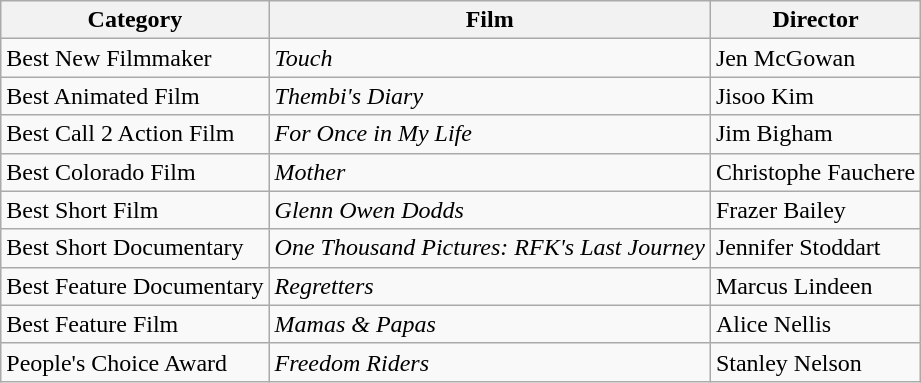<table class="wikitable">
<tr>
<th>Category</th>
<th>Film</th>
<th>Director</th>
</tr>
<tr>
<td>Best New Filmmaker</td>
<td><em>Touch</em></td>
<td>Jen McGowan</td>
</tr>
<tr>
<td>Best Animated Film</td>
<td><em>Thembi's Diary</em></td>
<td>Jisoo Kim</td>
</tr>
<tr>
<td>Best Call 2 Action Film</td>
<td><em>For Once in My Life</em></td>
<td>Jim Bigham</td>
</tr>
<tr>
<td>Best Colorado Film</td>
<td><em>Mother</em></td>
<td>Christophe Fauchere</td>
</tr>
<tr>
<td>Best Short Film</td>
<td><em>Glenn Owen Dodds</em></td>
<td>Frazer Bailey</td>
</tr>
<tr>
<td>Best Short Documentary</td>
<td><em>One Thousand Pictures: RFK's Last Journey</em></td>
<td>Jennifer Stoddart</td>
</tr>
<tr>
<td>Best Feature Documentary</td>
<td><em>Regretters</em></td>
<td>Marcus Lindeen</td>
</tr>
<tr>
<td>Best Feature Film</td>
<td><em>Mamas & Papas</em></td>
<td>Alice Nellis</td>
</tr>
<tr>
<td>People's Choice Award</td>
<td><em>Freedom Riders</em></td>
<td>Stanley Nelson</td>
</tr>
</table>
